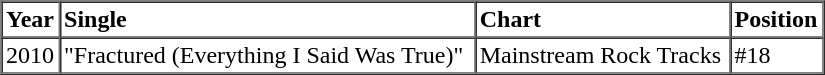<table border=1 cellspacing=0 cellpadding=2 width="550">
<tr>
<th align="left" valign="top">Year</th>
<th align="left" valign="top">Single</th>
<th align="left" valign="top">Chart</th>
<th align="left" valign="top">Position</th>
</tr>
<tr>
<td align="left" valign="top">2010</td>
<td align="left" valign="top">"Fractured (Everything I Said Was True)"</td>
<td align="left" valign="top">Mainstream Rock Tracks</td>
<td align="left" valign="top">#18</td>
</tr>
<tr>
</tr>
</table>
